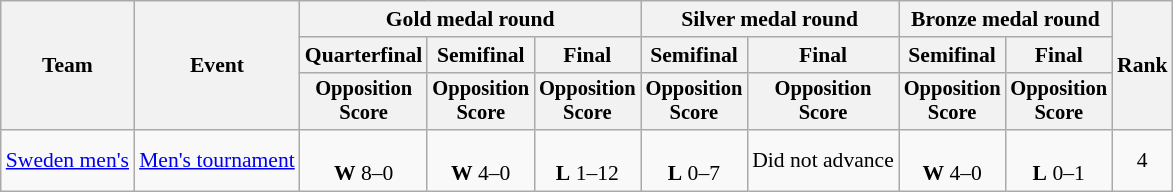<table class="wikitable" style="font-size:90%">
<tr>
<th rowspan=3>Team</th>
<th rowspan=3>Event</th>
<th colspan=3>Gold medal round</th>
<th colspan=2>Silver medal round</th>
<th colspan=2>Bronze medal round</th>
<th Rowspan=3>Rank</th>
</tr>
<tr>
<th>Quarterfinal</th>
<th>Semifinal</th>
<th>Final</th>
<th>Semifinal</th>
<th>Final</th>
<th>Semifinal</th>
<th>Final</th>
</tr>
<tr style="font-size:95%">
<th>Opposition<br>Score</th>
<th>Opposition<br>Score</th>
<th>Opposition<br>Score</th>
<th>Opposition<br>Score</th>
<th>Opposition<br>Score</th>
<th>Opposition<br>Score</th>
<th>Opposition<br>Score</th>
</tr>
<tr align=center>
<td align=left><a href='#'>Sweden men's</a></td>
<td align=left><a href='#'>Men's tournament</a></td>
<td><br><strong>W</strong> 8–0</td>
<td><br><strong>W</strong> 4–0</td>
<td><br><strong>L</strong> 1–12</td>
<td><br><strong>L</strong> 0–7</td>
<td>Did not advance</td>
<td><br><strong>W</strong> 4–0</td>
<td><br><strong>L</strong> 0–1</td>
<td>4</td>
</tr>
</table>
